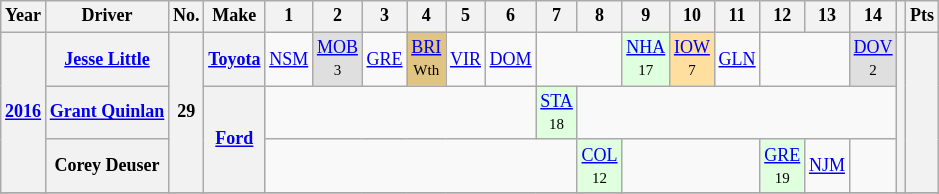<table class="wikitable" style="text-align:center; font-size:75%">
<tr>
<th>Year</th>
<th>Driver</th>
<th>No.</th>
<th>Make</th>
<th>1</th>
<th>2</th>
<th>3</th>
<th>4</th>
<th>5</th>
<th>6</th>
<th>7</th>
<th>8</th>
<th>9</th>
<th>10</th>
<th>11</th>
<th>12</th>
<th>13</th>
<th>14</th>
<th></th>
<th>Pts</th>
</tr>
<tr>
<th rowspan=3><a href='#'>2016</a></th>
<th><a href='#'>Jesse Little</a></th>
<th rowspan=3>29</th>
<th><a href='#'>Toyota</a></th>
<td><a href='#'>NSM</a></td>
<td style="background:#DFDFDF;"><a href='#'>MOB</a><br><small>3</small></td>
<td><a href='#'>GRE</a></td>
<td style="background:#DFC484;"><a href='#'>BRI</a><br><small>Wth</small></td>
<td><a href='#'>VIR</a></td>
<td><a href='#'>DOM</a></td>
<td colspan=2></td>
<td style="background:#DFFFDF;"><a href='#'>NHA</a><br><small>17</small></td>
<td style="background:#FFDF9F;"><a href='#'>IOW</a><br><small>7</small></td>
<td><a href='#'>GLN</a></td>
<td colspan=2></td>
<td style="background:#DFDFDF;"><a href='#'>DOV</a><br><small>2</small></td>
<th rowspan=3></th>
<th rowspan=3></th>
</tr>
<tr>
<th><a href='#'>Grant Quinlan</a></th>
<th rowspan=2><a href='#'>Ford</a></th>
<td colspan=6></td>
<td style="background:#DFFFDF;"><a href='#'>STA</a><br><small>18</small></td>
<td colspan=7></td>
</tr>
<tr>
<th>Corey Deuser</th>
<td colspan=7></td>
<td style="background:#DFFFDF;"><a href='#'>COL</a><br><small>12</small></td>
<td colspan=3></td>
<td style="background:#DFFFDF;"><a href='#'>GRE</a><br><small>19</small></td>
<td><a href='#'>NJM</a></td>
<td></td>
</tr>
<tr>
</tr>
</table>
